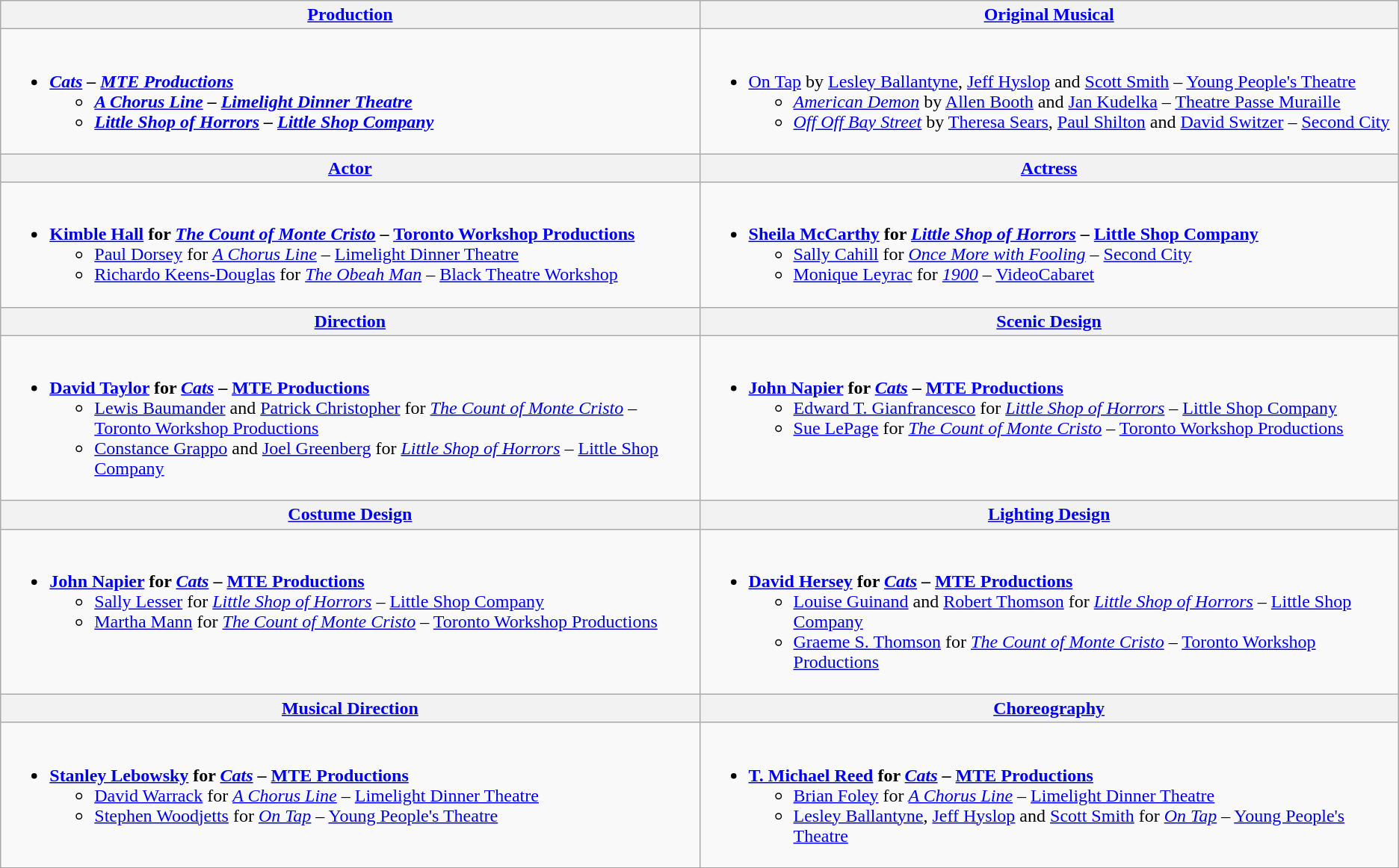<table class=wikitable style="width="100%">
<tr>
<th width="50%"><a href='#'>Production</a></th>
<th width="50%"><a href='#'>Original Musical</a></th>
</tr>
<tr>
<td valign="top"><br><ul><li><strong><em><a href='#'>Cats</a><em> – <a href='#'>MTE Productions</a><strong><ul><li></em><a href='#'>A Chorus Line</a><em> – <a href='#'>Limelight Dinner Theatre</a></li><li></em><a href='#'>Little Shop of Horrors</a><em> – <a href='#'>Little Shop Company</a></li></ul></li></ul></td>
<td valign="top"><br><ul><li></em></strong><a href='#'>On Tap</a></em> by <a href='#'>Lesley Ballantyne</a>, <a href='#'>Jeff Hyslop</a> and <a href='#'>Scott Smith</a> – <a href='#'>Young People's Theatre</a></strong><ul><li><em><a href='#'>American Demon</a></em> by <a href='#'>Allen Booth</a> and <a href='#'>Jan Kudelka</a> – <a href='#'>Theatre Passe Muraille</a></li><li><em><a href='#'>Off Off Bay Street</a></em> by <a href='#'>Theresa Sears</a>, <a href='#'>Paul Shilton</a> and <a href='#'>David Switzer</a> – <a href='#'>Second City</a></li></ul></li></ul></td>
</tr>
<tr>
<th width="50%"><a href='#'>Actor</a></th>
<th width="50%"><a href='#'>Actress</a></th>
</tr>
<tr>
<td valign="top"><br><ul><li><strong><a href='#'>Kimble Hall</a> for <em><a href='#'>The Count of Monte Cristo</a></em> – <a href='#'>Toronto Workshop Productions</a></strong><ul><li><a href='#'>Paul Dorsey</a> for <em><a href='#'>A Chorus Line</a></em> – <a href='#'>Limelight Dinner Theatre</a></li><li><a href='#'>Richardo Keens-Douglas</a> for <em><a href='#'>The Obeah Man</a></em> – <a href='#'>Black Theatre Workshop</a></li></ul></li></ul></td>
<td valign="top"><br><ul><li><strong><a href='#'>Sheila McCarthy</a> for <em><a href='#'>Little Shop of Horrors</a></em> – <a href='#'>Little Shop Company</a></strong><ul><li><a href='#'>Sally Cahill</a> for <em><a href='#'>Once More with Fooling</a></em> – <a href='#'>Second City</a></li><li><a href='#'>Monique Leyrac</a> for <em><a href='#'>1900</a></em> – <a href='#'>VideoCabaret</a></li></ul></li></ul></td>
</tr>
<tr>
<th width="50%"><a href='#'>Direction</a></th>
<th width="50%"><a href='#'>Scenic Design</a></th>
</tr>
<tr>
<td valign="top"><br><ul><li><strong><a href='#'>David Taylor</a> for <em><a href='#'>Cats</a></em> – <a href='#'>MTE Productions</a></strong><ul><li><a href='#'>Lewis Baumander</a> and <a href='#'>Patrick Christopher</a> for <em><a href='#'>The Count of Monte Cristo</a></em> – <a href='#'>Toronto Workshop Productions</a></li><li><a href='#'>Constance Grappo</a> and <a href='#'>Joel Greenberg</a> for <em><a href='#'>Little Shop of Horrors</a></em> – <a href='#'>Little Shop Company</a></li></ul></li></ul></td>
<td valign="top"><br><ul><li><strong><a href='#'>John Napier</a> for <em><a href='#'>Cats</a></em> – <a href='#'>MTE Productions</a></strong><ul><li><a href='#'>Edward T. Gianfrancesco</a> for <em><a href='#'>Little Shop of Horrors</a></em> – <a href='#'>Little Shop Company</a></li><li><a href='#'>Sue LePage</a> for <em><a href='#'>The Count of Monte Cristo</a></em> – <a href='#'>Toronto Workshop Productions</a></li></ul></li></ul></td>
</tr>
<tr>
<th width="50%"><a href='#'>Costume Design</a></th>
<th width="50%"><a href='#'>Lighting Design</a></th>
</tr>
<tr>
<td valign="top"><br><ul><li><strong><a href='#'>John Napier</a> for <em><a href='#'>Cats</a></em> – <a href='#'>MTE Productions</a></strong><ul><li><a href='#'>Sally Lesser</a> for <em><a href='#'>Little Shop of Horrors</a></em> – <a href='#'>Little Shop Company</a></li><li><a href='#'>Martha Mann</a> for <em><a href='#'>The Count of Monte Cristo</a></em> – <a href='#'>Toronto Workshop Productions</a></li></ul></li></ul></td>
<td valign="top"><br><ul><li><strong><a href='#'>David Hersey</a> for <em><a href='#'>Cats</a></em> – <a href='#'>MTE Productions</a></strong><ul><li><a href='#'>Louise Guinand</a> and <a href='#'>Robert Thomson</a> for <em><a href='#'>Little Shop of Horrors</a></em> – <a href='#'>Little Shop Company</a></li><li><a href='#'>Graeme S. Thomson</a> for <em><a href='#'>The Count of Monte Cristo</a></em> – <a href='#'>Toronto Workshop Productions</a></li></ul></li></ul></td>
</tr>
<tr>
<th width="50%"><a href='#'>Musical Direction</a></th>
<th width="50%"><a href='#'>Choreography</a></th>
</tr>
<tr>
<td valign="top"><br><ul><li><strong><a href='#'>Stanley Lebowsky</a> for <em><a href='#'>Cats</a></em> – <a href='#'>MTE Productions</a></strong><ul><li><a href='#'>David Warrack</a> for <em><a href='#'>A Chorus Line</a></em> – <a href='#'>Limelight Dinner Theatre</a></li><li><a href='#'>Stephen Woodjetts</a> for <em><a href='#'>On Tap</a></em> – <a href='#'>Young People's Theatre</a></li></ul></li></ul></td>
<td valign="top"><br><ul><li><strong><a href='#'>T. Michael Reed</a> for <em><a href='#'>Cats</a></em> – <a href='#'>MTE Productions</a></strong><ul><li><a href='#'>Brian Foley</a> for <em><a href='#'>A Chorus Line</a></em> – <a href='#'>Limelight Dinner Theatre</a></li><li><a href='#'>Lesley Ballantyne</a>, <a href='#'>Jeff Hyslop</a> and <a href='#'>Scott Smith</a> for <em><a href='#'>On Tap</a></em> – <a href='#'>Young People's Theatre</a></li></ul></li></ul></td>
</tr>
</table>
